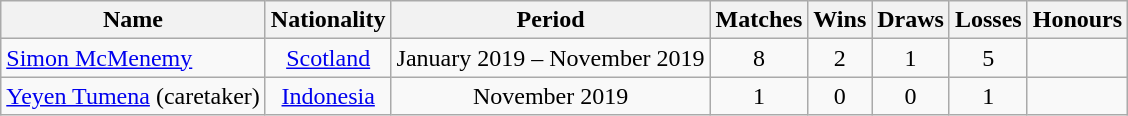<table class="wikitable">
<tr>
<th>Name</th>
<th>Nationality</th>
<th>Period</th>
<th>Matches</th>
<th>Wins</th>
<th>Draws</th>
<th>Losses</th>
<th>Honours</th>
</tr>
<tr>
<td><a href='#'>Simon McMenemy</a></td>
<td align="center"> <a href='#'>Scotland</a></td>
<td align="center">January 2019 – November 2019</td>
<td align="center">8</td>
<td align="center">2</td>
<td align="center">1</td>
<td align="center">5</td>
<td></td>
</tr>
<tr>
<td><a href='#'>Yeyen Tumena</a> (caretaker)</td>
<td align="center"> <a href='#'>Indonesia</a></td>
<td align="center">November 2019</td>
<td align="center">1</td>
<td align="center">0</td>
<td align="center">0</td>
<td align="center">1</td>
<td></td>
</tr>
</table>
